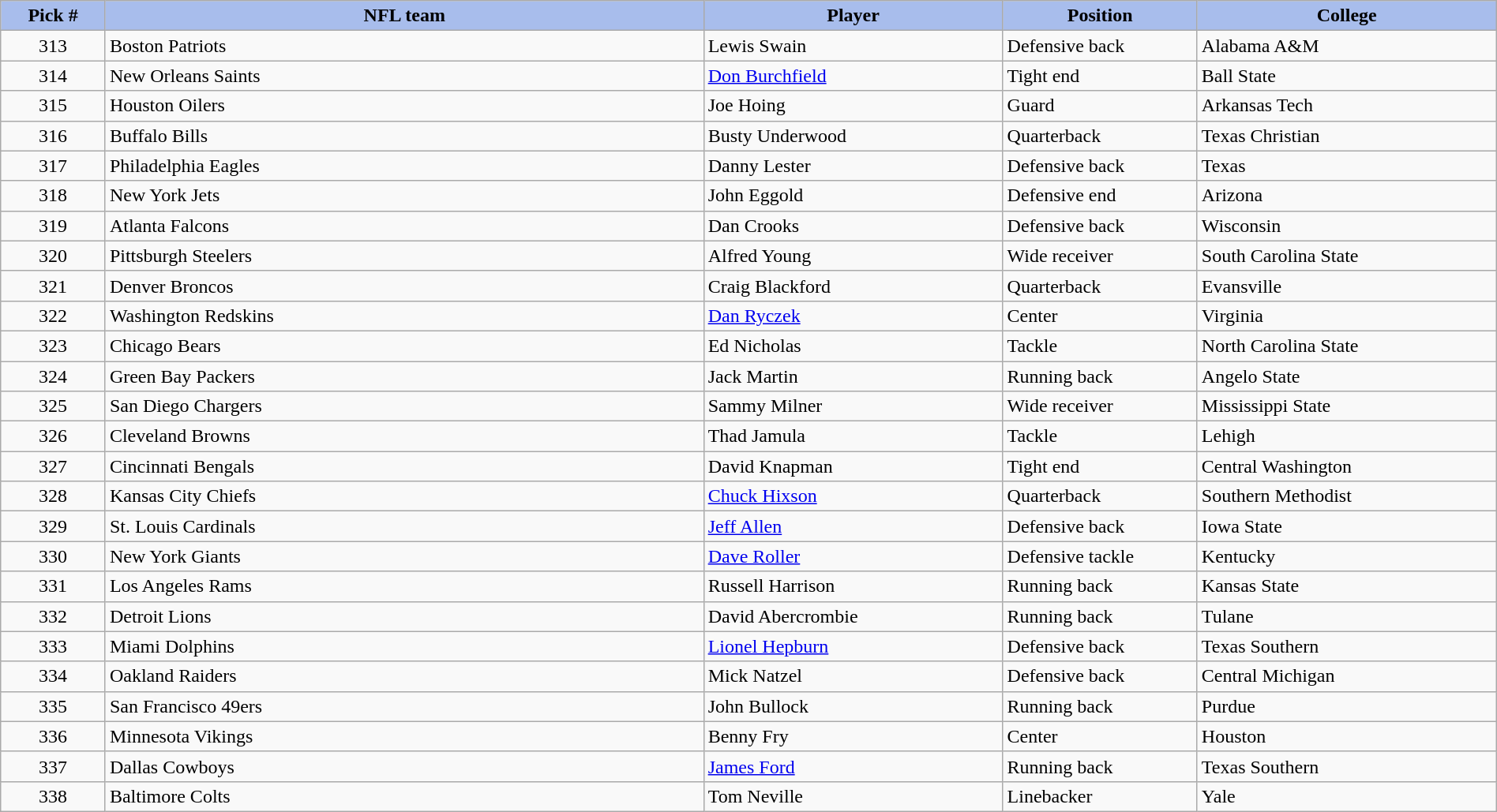<table class="wikitable sortable sortable" style="width: 100%">
<tr>
<th style="background:#A8BDEC;" width=7%>Pick #</th>
<th width=40% style="background:#A8BDEC;">NFL team</th>
<th width=20% style="background:#A8BDEC;">Player</th>
<th width=13% style="background:#A8BDEC;">Position</th>
<th style="background:#A8BDEC;">College</th>
</tr>
<tr>
<td align=center>313</td>
<td>Boston Patriots</td>
<td>Lewis Swain</td>
<td>Defensive back</td>
<td>Alabama A&M</td>
</tr>
<tr>
<td align=center>314</td>
<td>New Orleans Saints</td>
<td><a href='#'>Don Burchfield</a></td>
<td>Tight end</td>
<td>Ball State</td>
</tr>
<tr>
<td align=center>315</td>
<td>Houston Oilers</td>
<td>Joe Hoing</td>
<td>Guard</td>
<td>Arkansas Tech</td>
</tr>
<tr>
<td align=center>316</td>
<td>Buffalo Bills</td>
<td>Busty Underwood</td>
<td>Quarterback</td>
<td>Texas Christian</td>
</tr>
<tr>
<td align=center>317</td>
<td>Philadelphia Eagles</td>
<td>Danny Lester</td>
<td>Defensive back</td>
<td>Texas</td>
</tr>
<tr>
<td align=center>318</td>
<td>New York Jets</td>
<td>John Eggold</td>
<td>Defensive end</td>
<td>Arizona</td>
</tr>
<tr>
<td align=center>319</td>
<td>Atlanta Falcons</td>
<td>Dan Crooks</td>
<td>Defensive back</td>
<td>Wisconsin</td>
</tr>
<tr>
<td align=center>320</td>
<td>Pittsburgh Steelers</td>
<td>Alfred Young</td>
<td>Wide receiver</td>
<td>South Carolina State</td>
</tr>
<tr>
<td align=center>321</td>
<td>Denver Broncos</td>
<td>Craig Blackford</td>
<td>Quarterback</td>
<td>Evansville</td>
</tr>
<tr>
<td align=center>322</td>
<td>Washington Redskins</td>
<td><a href='#'>Dan Ryczek</a></td>
<td>Center</td>
<td>Virginia</td>
</tr>
<tr>
<td align=center>323</td>
<td>Chicago Bears</td>
<td>Ed Nicholas</td>
<td>Tackle</td>
<td>North Carolina State</td>
</tr>
<tr>
<td align=center>324</td>
<td>Green Bay Packers</td>
<td>Jack Martin</td>
<td>Running back</td>
<td>Angelo State</td>
</tr>
<tr>
<td align=center>325</td>
<td>San Diego Chargers</td>
<td>Sammy Milner</td>
<td>Wide receiver</td>
<td>Mississippi State</td>
</tr>
<tr>
<td align=center>326</td>
<td>Cleveland Browns</td>
<td>Thad Jamula</td>
<td>Tackle</td>
<td>Lehigh</td>
</tr>
<tr>
<td align=center>327</td>
<td>Cincinnati Bengals</td>
<td>David Knapman</td>
<td>Tight end</td>
<td>Central Washington</td>
</tr>
<tr>
<td align=center>328</td>
<td>Kansas City Chiefs</td>
<td><a href='#'>Chuck Hixson</a></td>
<td>Quarterback</td>
<td>Southern Methodist</td>
</tr>
<tr>
<td align=center>329</td>
<td>St. Louis Cardinals</td>
<td><a href='#'>Jeff Allen</a></td>
<td>Defensive back</td>
<td>Iowa State</td>
</tr>
<tr>
<td align=center>330</td>
<td>New York Giants</td>
<td><a href='#'>Dave Roller</a></td>
<td>Defensive tackle</td>
<td>Kentucky</td>
</tr>
<tr>
<td align=center>331</td>
<td>Los Angeles Rams</td>
<td>Russell Harrison</td>
<td>Running back</td>
<td>Kansas State</td>
</tr>
<tr>
<td align=center>332</td>
<td>Detroit Lions</td>
<td>David Abercrombie</td>
<td>Running back</td>
<td>Tulane</td>
</tr>
<tr>
<td align=center>333</td>
<td>Miami Dolphins</td>
<td><a href='#'>Lionel Hepburn</a></td>
<td>Defensive back</td>
<td>Texas Southern</td>
</tr>
<tr>
<td align=center>334</td>
<td>Oakland Raiders</td>
<td>Mick Natzel</td>
<td>Defensive back</td>
<td>Central Michigan</td>
</tr>
<tr>
<td align=center>335</td>
<td>San Francisco 49ers</td>
<td>John Bullock</td>
<td>Running back</td>
<td>Purdue</td>
</tr>
<tr>
<td align=center>336</td>
<td>Minnesota Vikings</td>
<td>Benny Fry</td>
<td>Center</td>
<td>Houston</td>
</tr>
<tr>
<td align=center>337</td>
<td>Dallas Cowboys</td>
<td><a href='#'>James Ford</a></td>
<td>Running back</td>
<td>Texas Southern</td>
</tr>
<tr>
<td align=center>338</td>
<td>Baltimore Colts</td>
<td>Tom Neville</td>
<td>Linebacker</td>
<td>Yale</td>
</tr>
</table>
